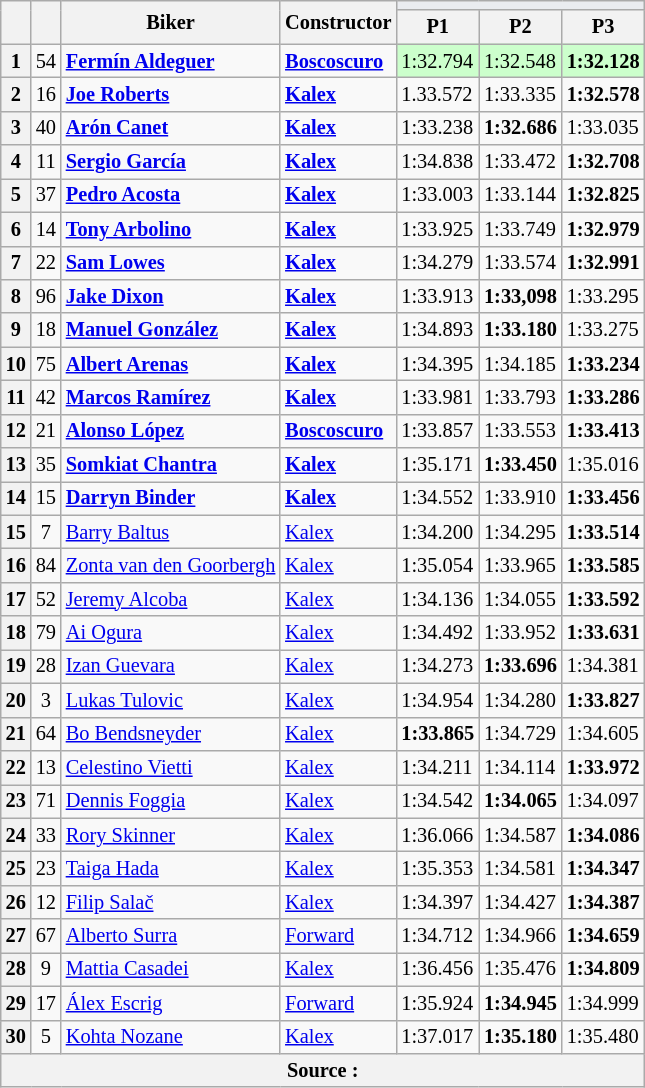<table class="wikitable sortable" style="font-size: 85%;">
<tr>
<th rowspan="2"></th>
<th rowspan="2"></th>
<th rowspan="2">Biker</th>
<th rowspan="2">Constructor</th>
<th colspan="3" style="background:#eaecf0; text-align:center;"></th>
</tr>
<tr>
<th scope="col">P1</th>
<th scope="col">P2</th>
<th scope="col">P3</th>
</tr>
<tr>
<th scope="row">1</th>
<td align="center">54</td>
<td><strong> <a href='#'>Fermín Aldeguer</a></strong></td>
<td><strong><a href='#'>Boscoscuro</a></strong></td>
<td style="background:#ccffcc;">1:32.794</td>
<td style="background:#ccffcc;">1:32.548</td>
<td style="background:#ccffcc;"><strong>1:32.128</strong></td>
</tr>
<tr>
<th scope="row">2</th>
<td align="center">16</td>
<td><strong> <a href='#'>Joe Roberts</a></strong></td>
<td><strong><a href='#'>Kalex</a></strong></td>
<td>1.33.572</td>
<td>1:33.335</td>
<td><strong>1:32.578</strong></td>
</tr>
<tr>
<th scope="row">3</th>
<td align="center">40</td>
<td><strong> <a href='#'>Arón Canet</a></strong></td>
<td><strong><a href='#'>Kalex</a></strong></td>
<td>1:33.238</td>
<td><strong>1:32.686</strong></td>
<td>1:33.035</td>
</tr>
<tr>
<th scope="row">4</th>
<td align="center">11</td>
<td><strong> <a href='#'>Sergio García</a></strong></td>
<td><strong><a href='#'>Kalex</a></strong></td>
<td>1:34.838</td>
<td>1:33.472</td>
<td><strong>1:32.708</strong></td>
</tr>
<tr>
<th scope="row">5</th>
<td align="center">37</td>
<td><strong> <a href='#'>Pedro Acosta</a></strong></td>
<td><strong><a href='#'>Kalex</a></strong></td>
<td>1:33.003</td>
<td>1:33.144</td>
<td><strong>1:32.825</strong></td>
</tr>
<tr>
<th scope="row">6</th>
<td align="center">14</td>
<td><strong> <a href='#'>Tony Arbolino</a></strong></td>
<td><strong><a href='#'>Kalex</a></strong></td>
<td>1:33.925</td>
<td>1:33.749</td>
<td><strong>1:32.979</strong></td>
</tr>
<tr>
<th scope="row">7</th>
<td align="center">22</td>
<td><strong> <a href='#'>Sam Lowes</a></strong></td>
<td><strong><a href='#'>Kalex</a></strong></td>
<td>1:34.279</td>
<td>1:33.574</td>
<td><strong>1:32.991</strong></td>
</tr>
<tr>
<th scope="row">8</th>
<td align="center">96</td>
<td><strong> <a href='#'>Jake Dixon</a></strong></td>
<td><strong><a href='#'>Kalex</a></strong></td>
<td>1:33.913</td>
<td><strong>1:33,098</strong></td>
<td>1:33.295</td>
</tr>
<tr>
<th scope="row">9</th>
<td align="center">18</td>
<td><strong> <a href='#'>Manuel González</a></strong></td>
<td><strong><a href='#'>Kalex</a></strong></td>
<td>1:34.893</td>
<td><strong>1:33.180</strong></td>
<td>1:33.275</td>
</tr>
<tr>
<th scope="row">10</th>
<td align="center">75</td>
<td><strong> <a href='#'>Albert Arenas</a></strong></td>
<td><strong><a href='#'>Kalex</a></strong></td>
<td>1:34.395</td>
<td>1:34.185</td>
<td><strong>1:33.234</strong></td>
</tr>
<tr>
<th scope="row">11</th>
<td align="center">42</td>
<td><strong> <a href='#'>Marcos Ramírez</a></strong></td>
<td><strong><a href='#'>Kalex</a></strong></td>
<td>1:33.981</td>
<td>1:33.793</td>
<td><strong>1:33.286</strong></td>
</tr>
<tr>
<th scope="row">12</th>
<td align="center">21</td>
<td><strong> <a href='#'>Alonso López</a></strong></td>
<td><strong><a href='#'>Boscoscuro</a></strong></td>
<td>1:33.857</td>
<td>1:33.553</td>
<td><strong>1:33.413</strong></td>
</tr>
<tr>
<th scope="row">13</th>
<td align="center">35</td>
<td><strong> <a href='#'>Somkiat Chantra</a></strong></td>
<td><strong><a href='#'>Kalex</a></strong></td>
<td>1:35.171</td>
<td><strong>1:33.450</strong></td>
<td>1:35.016</td>
</tr>
<tr>
<th scope="row">14</th>
<td align="center">15</td>
<td><strong> <a href='#'>Darryn Binder</a></strong></td>
<td><strong><a href='#'>Kalex</a></strong></td>
<td>1:34.552</td>
<td>1:33.910</td>
<td><strong>1:33.456</strong></td>
</tr>
<tr>
<th scope="row">15</th>
<td align="center">7</td>
<td> <a href='#'>Barry Baltus</a></td>
<td><a href='#'>Kalex</a></td>
<td>1:34.200</td>
<td>1:34.295</td>
<td><strong>1:33.514</strong></td>
</tr>
<tr>
<th scope="row">16</th>
<td align="center">84</td>
<td> <a href='#'>Zonta van den Goorbergh</a></td>
<td><a href='#'>Kalex</a></td>
<td>1:35.054</td>
<td>1:33.965</td>
<td><strong>1:33.585</strong></td>
</tr>
<tr>
<th scope="row">17</th>
<td align="center">52</td>
<td> <a href='#'>Jeremy Alcoba</a></td>
<td><a href='#'>Kalex</a></td>
<td>1:34.136</td>
<td>1:34.055</td>
<td><strong>1:33.592</strong></td>
</tr>
<tr>
<th scope="row">18</th>
<td align="center">79</td>
<td> <a href='#'>Ai Ogura</a></td>
<td><a href='#'>Kalex</a></td>
<td>1:34.492</td>
<td>1:33.952</td>
<td><strong>1:33.631</strong></td>
</tr>
<tr>
<th scope="row">19</th>
<td align="center">28</td>
<td> <a href='#'>Izan Guevara</a></td>
<td><a href='#'>Kalex</a></td>
<td>1:34.273</td>
<td><strong>1:33.696</strong></td>
<td>1:34.381</td>
</tr>
<tr>
<th scope="row">20</th>
<td align="center">3</td>
<td> <a href='#'>Lukas Tulovic</a></td>
<td><a href='#'>Kalex</a></td>
<td>1:34.954</td>
<td>1:34.280</td>
<td><strong>1:33.827</strong></td>
</tr>
<tr>
<th scope="row">21</th>
<td align="center">64</td>
<td> <a href='#'>Bo Bendsneyder</a></td>
<td><a href='#'>Kalex</a></td>
<td><strong>1:33.865</strong></td>
<td>1:34.729</td>
<td>1:34.605</td>
</tr>
<tr>
<th scope="row">22</th>
<td align="center">13</td>
<td> <a href='#'>Celestino Vietti</a></td>
<td><a href='#'>Kalex</a></td>
<td>1:34.211</td>
<td>1:34.114</td>
<td><strong>1:33.972</strong></td>
</tr>
<tr>
<th scope="row">23</th>
<td align="center">71</td>
<td> <a href='#'>Dennis Foggia</a></td>
<td><a href='#'>Kalex</a></td>
<td>1:34.542</td>
<td><strong>1:34.065</strong></td>
<td>1:34.097</td>
</tr>
<tr>
<th scope="row">24</th>
<td align="center">33</td>
<td> <a href='#'>Rory Skinner</a></td>
<td><a href='#'>Kalex</a></td>
<td>1:36.066</td>
<td>1:34.587</td>
<td><strong>1:34.086</strong></td>
</tr>
<tr>
<th scope="row">25</th>
<td align="center">23</td>
<td> <a href='#'>Taiga Hada</a></td>
<td><a href='#'>Kalex</a></td>
<td>1:35.353</td>
<td>1:34.581</td>
<td><strong>1:34.347</strong></td>
</tr>
<tr>
<th scope="row">26</th>
<td align="center">12</td>
<td> <a href='#'>Filip Salač</a></td>
<td><a href='#'>Kalex</a></td>
<td>1:34.397</td>
<td>1:34.427</td>
<td><strong>1:34.387</strong></td>
</tr>
<tr>
<th scope="row">27</th>
<td align="center">67</td>
<td> <a href='#'>Alberto Surra</a></td>
<td><a href='#'>Forward</a></td>
<td>1:34.712</td>
<td>1:34.966</td>
<td><strong>1:34.659</strong></td>
</tr>
<tr>
<th scope="row">28</th>
<td align="center">9</td>
<td> <a href='#'>Mattia Casadei</a></td>
<td><a href='#'>Kalex</a></td>
<td>1:36.456</td>
<td>1:35.476</td>
<td><strong>1:34.809</strong></td>
</tr>
<tr>
<th scope="row">29</th>
<td align="center">17</td>
<td> <a href='#'>Álex Escrig</a></td>
<td><a href='#'>Forward</a></td>
<td>1:35.924</td>
<td><strong>1:34.945</strong></td>
<td>1:34.999</td>
</tr>
<tr>
<th scope="row">30</th>
<td align="center">5</td>
<td> <a href='#'>Kohta Nozane</a></td>
<td><a href='#'>Kalex</a></td>
<td>1:37.017</td>
<td><strong>1:35.180</strong></td>
<td>1:35.480</td>
</tr>
<tr>
<th colspan="7">Source : </th>
</tr>
</table>
